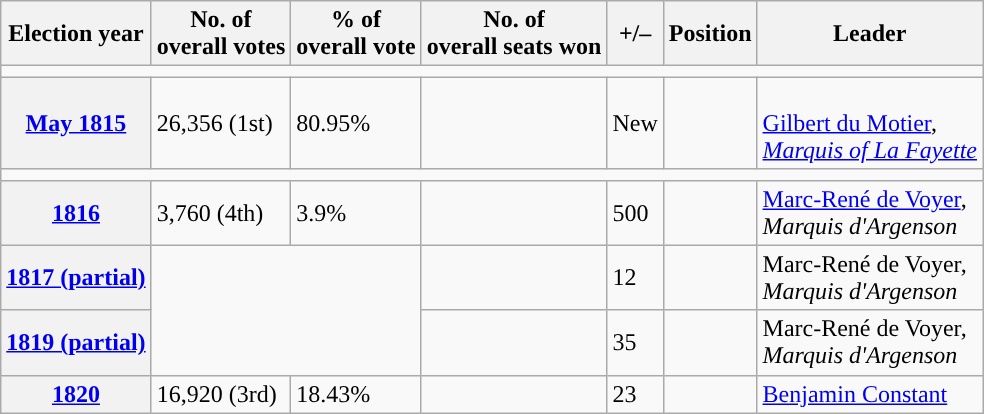<table class="wikitable">
<tr>
<th>Election year</th>
<th>No. of<br>overall votes</th>
<th>% of<br>overall vote</th>
<th>No. of<br>overall seats won</th>
<th>+/–</th>
<th>Position</th>
<th>Leader</th>
</tr>
<tr>
<td colspan="7"></td>
</tr>
<tr>
<th><a href='#'>May 1815</a></th>
<td>26,356 (1st)</td>
<td>80.95%</td>
<td></td>
<td>New</td>
<td></td>
<td><br><a href='#'>Gilbert du Motier</a>,<br><a href='#'><em>Marquis of La Fayette</em></a></td>
</tr>
<tr>
<td colspan="7"></td>
</tr>
<tr>
<th><a href='#'>1816</a></th>
<td>3,760 (4th)</td>
<td>3.9%</td>
<td></td>
<td> 500</td>
<td></td>
<td><a href='#'>Marc-René de Voyer</a>,<br><em>Marquis d'Argenson</em></td>
</tr>
<tr>
<th><a href='#'>1817 (partial)</a></th>
<td colspan="2" rowspan="2" style="background:"></td>
<td></td>
<td> 12</td>
<td></td>
<td>Marc-René de Voyer,<br><em>Marquis d'Argenson</em></td>
</tr>
<tr>
<th><a href='#'>1819 (partial)</a></th>
<td></td>
<td> 35</td>
<td></td>
<td>Marc-René de Voyer,<br><em>Marquis d'Argenson</em></td>
</tr>
<tr>
<th><a href='#'>1820</a></th>
<td>16,920 (3rd)</td>
<td>18.43%</td>
<td></td>
<td> 23</td>
<td></td>
<td><a href='#'>Benjamin Constant</a></td>
</tr>
</table>
